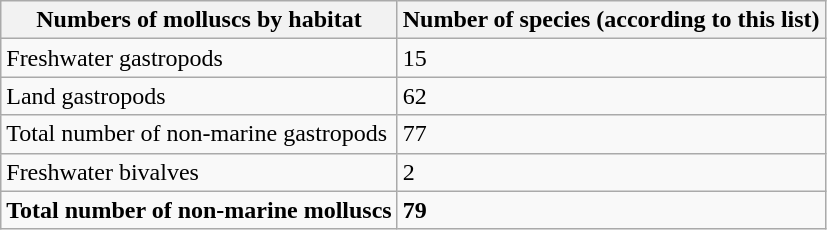<table class="wikitable">
<tr>
<th>Numbers of molluscs by habitat</th>
<th>Number of species (according to this list)</th>
</tr>
<tr>
<td>Freshwater gastropods</td>
<td>15</td>
</tr>
<tr>
<td>Land gastropods</td>
<td>62</td>
</tr>
<tr>
<td>Total number of non-marine gastropods</td>
<td>77</td>
</tr>
<tr>
<td>Freshwater bivalves</td>
<td>2</td>
</tr>
<tr>
<td><strong>Total number of non-marine molluscs</strong></td>
<td><strong>79</strong></td>
</tr>
</table>
